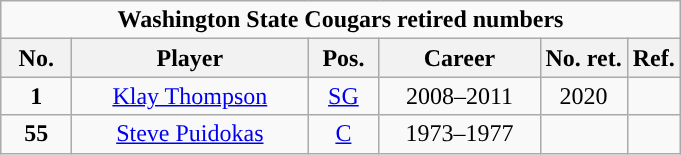<table class="wikitable sortable" style="text-align:center">
<tr>
<td colspan=6><strong>Washington State Cougars retired numbers</strong></td>
</tr>
<tr>
<th width=40px>No.</th>
<th width=150px>Player</th>
<th width=40px>Pos.</th>
<th width=100px>Career</th>
<th width=px>No. ret.</th>
<th width=px>Ref.</th>
</tr>
<tr>
<td><strong>1</strong></td>
<td><a href='#'>Klay Thompson</a></td>
<td><a href='#'>SG</a></td>
<td>2008–2011</td>
<td>2020</td>
<td></td>
</tr>
<tr>
<td><strong>55</strong></td>
<td><a href='#'>Steve Puidokas</a></td>
<td><a href='#'>C</a></td>
<td>1973–1977</td>
<td></td>
<td></td>
</tr>
</table>
